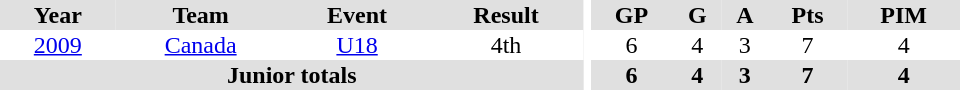<table border="0" cellpadding="1" cellspacing="0" ID="Table3" style="text-align:center; width:40em">
<tr ALIGN="centre" bgcolor="#e0e0e0">
<th>Year</th>
<th>Team</th>
<th>Event</th>
<th>Result</th>
<th rowspan="99" bgcolor="#ffffff"></th>
<th>GP</th>
<th>G</th>
<th>A</th>
<th>Pts</th>
<th>PIM</th>
</tr>
<tr>
<td><a href='#'>2009</a></td>
<td><a href='#'>Canada</a></td>
<td><a href='#'>U18</a></td>
<td>4th</td>
<td>6</td>
<td>4</td>
<td>3</td>
<td>7</td>
<td>4</td>
</tr>
<tr ALIGN="centre" bgcolor="#e0e0e0">
<th colspan=4>Junior totals</th>
<th>6</th>
<th>4</th>
<th>3</th>
<th>7</th>
<th>4</th>
</tr>
</table>
